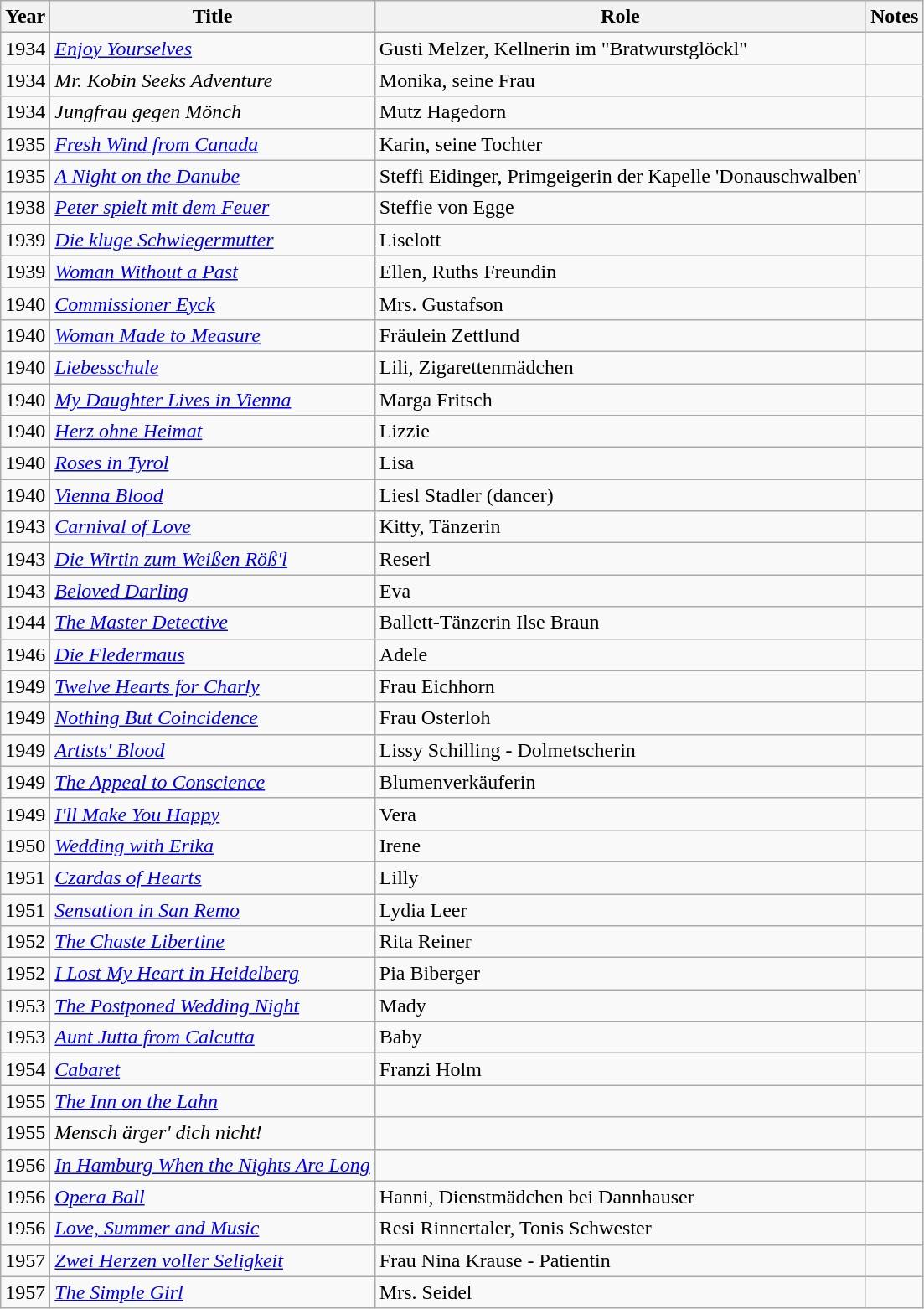<table class="wikitable">
<tr>
<th>Year</th>
<th>Title</th>
<th>Role</th>
<th>Notes</th>
</tr>
<tr>
<td>1934</td>
<td><em><a href='#'>Enjoy Yourselves</a></em></td>
<td>Gusti Melzer, Kellnerin im "Bratwurstglöckl"</td>
<td></td>
</tr>
<tr>
<td>1934</td>
<td><em>Mr. Kobin Seeks Adventure</em></td>
<td>Monika, seine Frau</td>
<td></td>
</tr>
<tr>
<td>1934</td>
<td><em>Jungfrau gegen Mönch</em></td>
<td>Mutz Hagedorn</td>
<td></td>
</tr>
<tr>
<td>1935</td>
<td><em><a href='#'>Fresh Wind from Canada</a></em></td>
<td>Karin, seine Tochter</td>
<td></td>
</tr>
<tr>
<td>1935</td>
<td><em><a href='#'>A Night on the Danube</a></em></td>
<td>Steffi Eidinger, Primgeigerin der Kapelle 'Donauschwalben'</td>
<td></td>
</tr>
<tr>
<td>1938</td>
<td><em><a href='#'>Peter spielt mit dem Feuer</a></em></td>
<td>Steffie von Egge</td>
<td></td>
</tr>
<tr>
<td>1939</td>
<td><em><a href='#'>Die kluge Schwiegermutter</a></em></td>
<td>Liselott</td>
<td></td>
</tr>
<tr>
<td>1939</td>
<td><em><a href='#'>Woman Without a Past</a></em></td>
<td>Ellen, Ruths Freundin</td>
<td></td>
</tr>
<tr>
<td>1940</td>
<td><em><a href='#'>Commissioner Eyck</a></em></td>
<td>Mrs. Gustafson</td>
<td></td>
</tr>
<tr>
<td>1940</td>
<td><em><a href='#'>Woman Made to Measure</a></em></td>
<td>Fräulein Zettlund</td>
<td></td>
</tr>
<tr>
<td>1940</td>
<td><em><a href='#'>Liebesschule</a></em></td>
<td>Lili, Zigarettenmädchen</td>
<td></td>
</tr>
<tr>
<td>1940</td>
<td><em><a href='#'>My Daughter Lives in Vienna</a></em></td>
<td>Marga Fritsch</td>
<td></td>
</tr>
<tr>
<td>1940</td>
<td><em><a href='#'>Herz ohne Heimat</a></em></td>
<td>Lizzie</td>
<td></td>
</tr>
<tr>
<td>1940</td>
<td><em><a href='#'>Roses in Tyrol</a></em></td>
<td>Lisa</td>
<td></td>
</tr>
<tr>
<td>1940</td>
<td><em><a href='#'>Vienna Blood</a></em></td>
<td>Liesl Stadler (dancer)</td>
<td></td>
</tr>
<tr>
<td>1943</td>
<td><em><a href='#'>Carnival of Love</a></em></td>
<td>Kitty, Tänzerin</td>
<td></td>
</tr>
<tr>
<td>1943</td>
<td><em><a href='#'>Die Wirtin zum Weißen Röß'l</a></em></td>
<td>Reserl</td>
<td></td>
</tr>
<tr>
<td>1943</td>
<td><em><a href='#'>Beloved Darling</a></em></td>
<td>Eva</td>
<td></td>
</tr>
<tr>
<td>1944</td>
<td><em><a href='#'>The Master Detective</a></em></td>
<td>Ballett-Tänzerin Ilse Braun</td>
<td></td>
</tr>
<tr>
<td>1946</td>
<td><em><a href='#'>Die Fledermaus</a></em></td>
<td>Adele</td>
<td></td>
</tr>
<tr>
<td>1949</td>
<td><em><a href='#'>Twelve Hearts for Charly</a></em></td>
<td>Frau Eichhorn</td>
<td></td>
</tr>
<tr>
<td>1949</td>
<td><em><a href='#'>Nothing But Coincidence</a></em></td>
<td>Frau Osterloh</td>
<td></td>
</tr>
<tr>
<td>1949</td>
<td><em><a href='#'>Artists' Blood</a></em></td>
<td>Lissy Schilling - Dolmetscherin</td>
<td></td>
</tr>
<tr>
<td>1949</td>
<td><em><a href='#'>The Appeal to Conscience</a></em></td>
<td>Blumenverkäuferin</td>
<td></td>
</tr>
<tr>
<td>1949</td>
<td><em><a href='#'>I'll Make You Happy</a></em></td>
<td>Vera</td>
<td></td>
</tr>
<tr>
<td>1950</td>
<td><em><a href='#'>Wedding with Erika</a></em></td>
<td>Irene</td>
<td></td>
</tr>
<tr>
<td>1951</td>
<td><em><a href='#'>Czardas of Hearts</a></em></td>
<td>Lilly</td>
<td></td>
</tr>
<tr>
<td>1951</td>
<td><em><a href='#'>Sensation in San Remo</a></em></td>
<td>Lydia Leer</td>
<td></td>
</tr>
<tr>
<td>1952</td>
<td><em><a href='#'>The Chaste Libertine</a></em></td>
<td>Rita Reiner</td>
<td></td>
</tr>
<tr>
<td>1952</td>
<td><em><a href='#'>I Lost My Heart in Heidelberg</a></em></td>
<td>Pia Biberger</td>
<td></td>
</tr>
<tr>
<td>1953</td>
<td><em><a href='#'>The Postponed Wedding Night</a></em></td>
<td>Mady</td>
<td></td>
</tr>
<tr>
<td>1953</td>
<td><em><a href='#'>Aunt Jutta from Calcutta</a></em></td>
<td>Baby</td>
<td></td>
</tr>
<tr>
<td>1954</td>
<td><em><a href='#'>Cabaret</a></em></td>
<td>Franzi Holm</td>
<td></td>
</tr>
<tr>
<td>1955</td>
<td><em><a href='#'>The Inn on the Lahn</a></em></td>
<td></td>
<td></td>
</tr>
<tr>
<td>1955</td>
<td><em>Mensch ärger' dich nicht!</em></td>
<td></td>
<td></td>
</tr>
<tr>
<td>1956</td>
<td><em><a href='#'>In Hamburg When the Nights Are Long</a></em></td>
<td></td>
<td></td>
</tr>
<tr>
<td>1956</td>
<td><em><a href='#'>Opera Ball</a></em></td>
<td>Hanni, Dienstmädchen bei Dannhauser</td>
<td></td>
</tr>
<tr>
<td>1956</td>
<td><em><a href='#'>Love, Summer and Music</a></em></td>
<td>Resi Rinnertaler, Tonis Schwester</td>
<td></td>
</tr>
<tr>
<td>1957</td>
<td><em><a href='#'>Zwei Herzen voller Seligkeit</a></em></td>
<td>Frau Nina Krause - Patientin</td>
<td></td>
</tr>
<tr>
<td>1957</td>
<td><em><a href='#'>The Simple Girl</a></em></td>
<td>Mrs. Seidel</td>
<td></td>
</tr>
</table>
